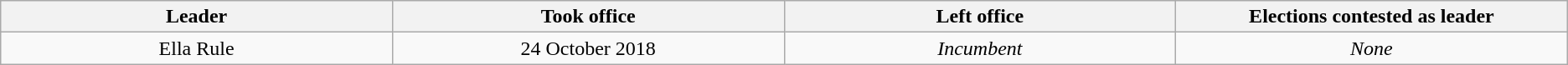<table class="wikitable" style="text-align:center">
<tr>
<th style="width:10%;">Leader</th>
<th style="width:10%;">Took office</th>
<th style="width:10%;">Left office</th>
<th style="width:10%;">Elections contested as leader</th>
</tr>
<tr>
<td>Ella Rule</td>
<td>24 October 2018</td>
<td><em>Incumbent</em></td>
<td><em>None</em></td>
</tr>
</table>
